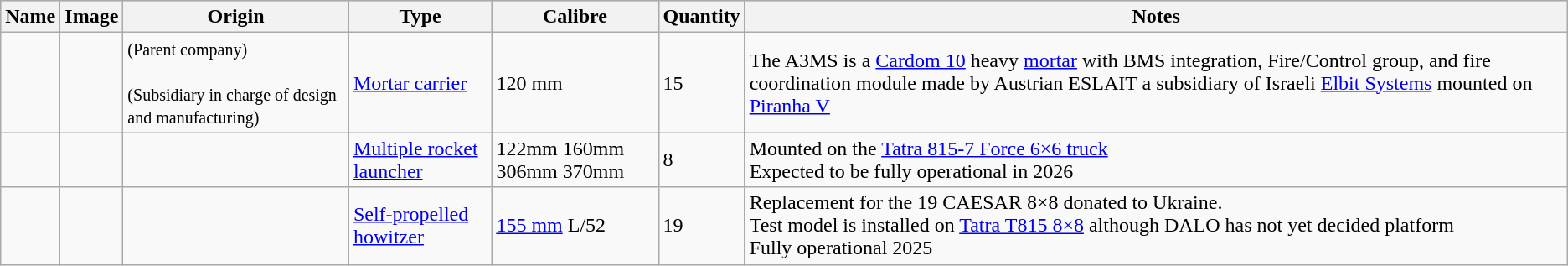<table class="wikitable">
<tr style="text-align: center; background: #aabccc;">
<th>Name</th>
<th>Image</th>
<th>Origin</th>
<th>Type</th>
<th>Calibre</th>
<th>Quantity</th>
<th>Notes</th>
</tr>
<tr>
<td></td>
<td></td>
<td><small>(Parent company)</small><br><br><small>(Subsidiary in charge of design and manufacturing)</small></td>
<td><a href='#'>Mortar carrier</a></td>
<td>120 mm</td>
<td>15</td>
<td>The A3MS is a <a href='#'>Cardom 10</a> heavy <a href='#'>mortar</a> with BMS integration, Fire/Control group, and fire coordination module made by Austrian ESLAIT a subsidiary of Israeli <a href='#'>Elbit Systems</a> mounted on <a href='#'>Piranha V</a></td>
</tr>
<tr>
<td></td>
<td></td>
<td></td>
<td><a href='#'>Multiple rocket launcher</a></td>
<td>122mm 160mm 306mm 370mm</td>
<td>8</td>
<td>Mounted on the <a href='#'>Tatra 815-7 Force 6×6 truck</a><br>Expected to be fully operational in 2026</td>
</tr>
<tr>
<td></td>
<td></td>
<td></td>
<td><a href='#'>Self-propelled howitzer</a></td>
<td><a href='#'>155 mm</a> L/52</td>
<td>19</td>
<td>Replacement for the 19 CAESAR 8×8 donated to Ukraine.<br>Test model is installed on <a href='#'>Tatra T815 8×8</a> although DALO has not yet decided platform<br>Fully operational 2025</td>
</tr>
</table>
